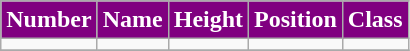<table class="wikitable" style="text-align:center">
<tr>
<th style=" background:purple;color:#FFFFFF;">Number</th>
<th style=" background:purple;color:#FFFFFF;">Name</th>
<th style=" background:purple;color:#FFFFFF;">Height</th>
<th style=" background:purple;color:#FFFFFF;">Position</th>
<th style=" background:purple;color:#FFFFFF;">Class</th>
</tr>
<tr>
<td></td>
<td></td>
<td></td>
<td></td>
<td></td>
</tr>
<tr>
</tr>
</table>
